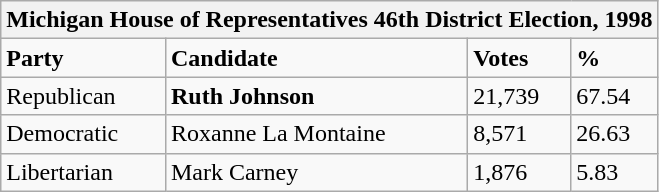<table class="wikitable">
<tr>
<th colspan="4">Michigan House of Representatives 46th District Election, 1998</th>
</tr>
<tr>
<td><strong>Party</strong></td>
<td><strong>Candidate</strong></td>
<td><strong>Votes</strong></td>
<td><strong>%</strong></td>
</tr>
<tr>
<td>Republican</td>
<td><strong>Ruth Johnson</strong></td>
<td>21,739</td>
<td>67.54</td>
</tr>
<tr>
<td>Democratic</td>
<td>Roxanne La Montaine</td>
<td>8,571</td>
<td>26.63</td>
</tr>
<tr>
<td>Libertarian</td>
<td>Mark Carney</td>
<td>1,876</td>
<td>5.83</td>
</tr>
</table>
